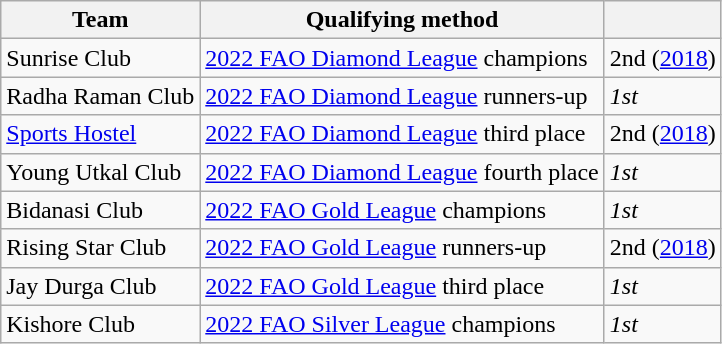<table class="wikitable">
<tr>
<th>Team</th>
<th>Qualifying method</th>
<th> </th>
</tr>
<tr>
<td>Sunrise Club</td>
<td><a href='#'>2022 FAO Diamond League</a> champions</td>
<td>2nd (<a href='#'>2018</a>)</td>
</tr>
<tr>
<td>Radha Raman Club</td>
<td><a href='#'>2022 FAO Diamond League</a> runners-up</td>
<td><em>1st</em></td>
</tr>
<tr>
<td><a href='#'>Sports Hostel</a></td>
<td><a href='#'>2022 FAO Diamond League</a> third place</td>
<td>2nd (<a href='#'>2018</a>)</td>
</tr>
<tr>
<td>Young Utkal Club</td>
<td><a href='#'>2022 FAO Diamond League</a> fourth place</td>
<td><em>1st</em></td>
</tr>
<tr>
<td>Bidanasi Club</td>
<td><a href='#'>2022 FAO Gold League</a> champions</td>
<td><em>1st</em></td>
</tr>
<tr>
<td>Rising Star Club</td>
<td><a href='#'>2022 FAO Gold League</a> runners-up</td>
<td>2nd (<a href='#'>2018</a>)</td>
</tr>
<tr>
<td>Jay Durga Club</td>
<td><a href='#'>2022 FAO Gold League</a> third place</td>
<td><em>1st</em></td>
</tr>
<tr>
<td>Kishore Club</td>
<td><a href='#'>2022 FAO Silver League</a> champions</td>
<td><em>1st</em></td>
</tr>
</table>
